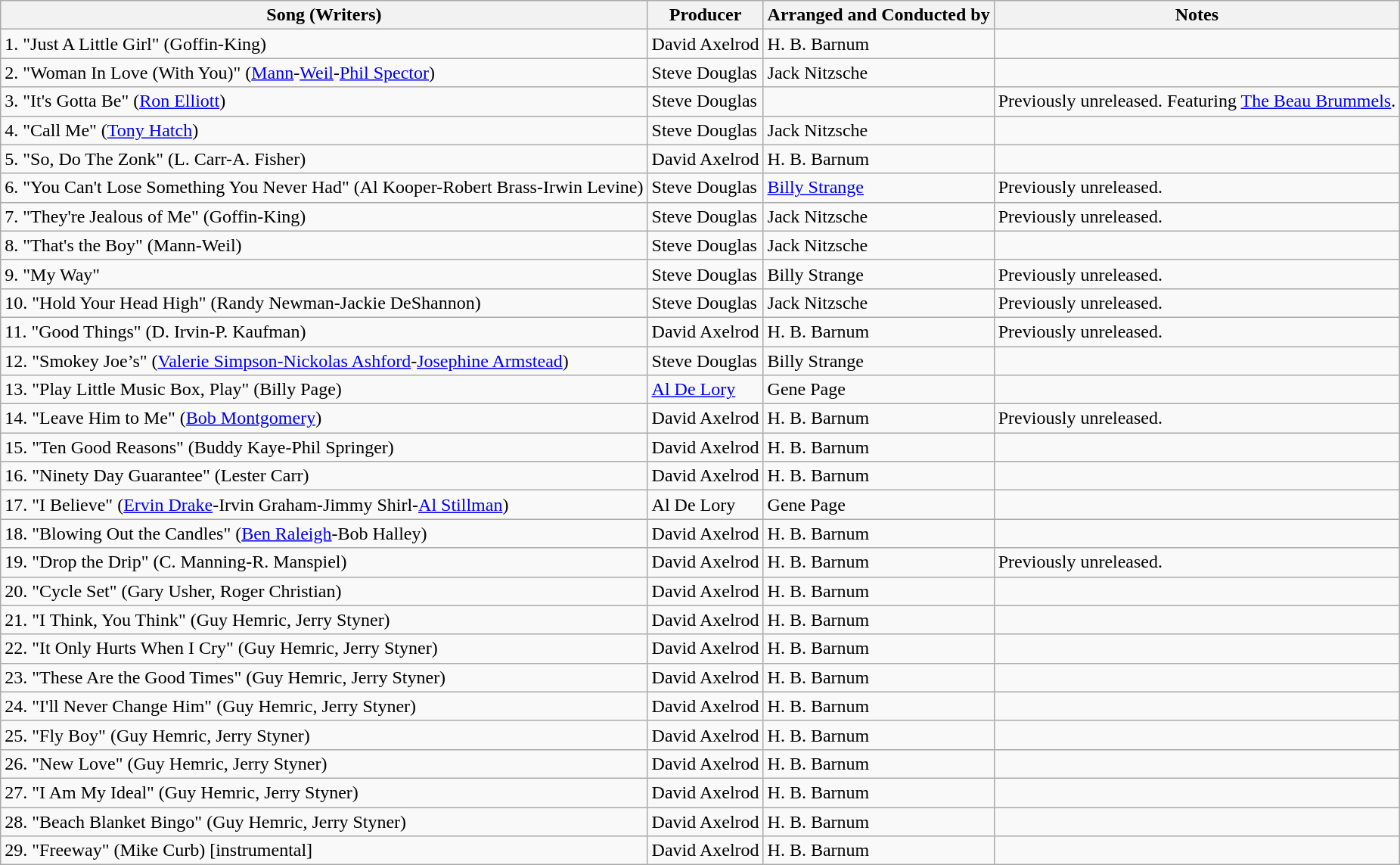<table class="wikitable">
<tr>
<th><strong>Song (Writers)</strong></th>
<th><strong>Producer</strong></th>
<th><strong>Arranged and Conducted by</strong></th>
<th><strong>Notes</strong></th>
</tr>
<tr>
<td>1. "Just A Little Girl" (Goffin-King)</td>
<td>David Axelrod</td>
<td>H. B. Barnum</td>
<td></td>
</tr>
<tr>
<td>2. "Woman In Love (With You)" (<a href='#'>Mann</a>-<a href='#'>Weil</a>-<a href='#'>Phil Spector</a>)</td>
<td>Steve Douglas</td>
<td>Jack Nitzsche</td>
<td></td>
</tr>
<tr>
<td>3. "It's Gotta Be" (<a href='#'>Ron Elliott</a>)</td>
<td>Steve Douglas</td>
<td></td>
<td>Previously unreleased. Featuring <a href='#'>The Beau Brummels</a>.</td>
</tr>
<tr>
<td>4. "Call Me" (<a href='#'>Tony Hatch</a>)</td>
<td>Steve Douglas</td>
<td>Jack Nitzsche</td>
<td></td>
</tr>
<tr>
<td>5. "So, Do The Zonk" (L. Carr-A. Fisher)</td>
<td>David Axelrod</td>
<td>H. B. Barnum</td>
<td></td>
</tr>
<tr>
<td>6. "You Can't Lose Something You Never Had" (Al Kooper-Robert Brass-Irwin Levine)</td>
<td>Steve Douglas</td>
<td><a href='#'>Billy Strange</a></td>
<td>Previously unreleased.</td>
</tr>
<tr>
<td>7. "They're Jealous of Me" (Goffin-King)</td>
<td>Steve Douglas</td>
<td>Jack Nitzsche</td>
<td>Previously unreleased.</td>
</tr>
<tr>
<td>8. "That's the Boy" (Mann-Weil)</td>
<td>Steve Douglas</td>
<td>Jack Nitzsche</td>
<td></td>
</tr>
<tr>
<td>9. "My Way"</td>
<td>Steve Douglas</td>
<td>Billy Strange</td>
<td>Previously unreleased.</td>
</tr>
<tr>
<td>10. "Hold Your Head High" (Randy Newman-Jackie DeShannon)</td>
<td>Steve Douglas</td>
<td>Jack Nitzsche</td>
<td>Previously unreleased.</td>
</tr>
<tr>
<td>11. "Good Things" (D. Irvin-P. Kaufman)</td>
<td>David Axelrod</td>
<td>H. B. Barnum</td>
<td>Previously unreleased.</td>
</tr>
<tr>
<td>12. "Smokey Joe’s" (<a href='#'>Valerie Simpson-Nickolas Ashford</a>-<a href='#'>Josephine Armstead</a>)</td>
<td>Steve Douglas</td>
<td>Billy Strange</td>
<td></td>
</tr>
<tr>
<td>13. "Play Little Music Box, Play" (Billy Page)</td>
<td><a href='#'>Al De Lory</a></td>
<td>Gene Page</td>
<td></td>
</tr>
<tr>
<td>14. "Leave Him to Me" (<a href='#'>Bob Montgomery</a>)</td>
<td>David Axelrod</td>
<td>H. B. Barnum</td>
<td>Previously unreleased.</td>
</tr>
<tr>
<td>15. "Ten Good Reasons" (Buddy Kaye-Phil Springer)</td>
<td>David Axelrod</td>
<td>H. B. Barnum</td>
<td></td>
</tr>
<tr>
<td>16. "Ninety Day Guarantee" (Lester Carr)</td>
<td>David Axelrod</td>
<td>H. B. Barnum</td>
<td></td>
</tr>
<tr>
<td>17. "I Believe" (<a href='#'>Ervin Drake</a>-Irvin Graham-Jimmy Shirl-<a href='#'>Al Stillman</a>)</td>
<td>Al De Lory</td>
<td>Gene Page</td>
<td></td>
</tr>
<tr>
<td>18. "Blowing Out the Candles" (<a href='#'>Ben Raleigh</a>-Bob Halley)</td>
<td>David Axelrod</td>
<td>H. B. Barnum</td>
<td></td>
</tr>
<tr>
<td>19. "Drop the Drip" (C. Manning-R. Manspiel)</td>
<td>David Axelrod</td>
<td>H. B. Barnum</td>
<td>Previously unreleased.</td>
</tr>
<tr>
<td>20. "Cycle Set" (Gary Usher, Roger Christian)</td>
<td>David Axelrod</td>
<td>H. B. Barnum</td>
<td></td>
</tr>
<tr>
<td>21. "I Think, You Think" (Guy Hemric, Jerry Styner)</td>
<td>David Axelrod</td>
<td>H. B. Barnum</td>
<td></td>
</tr>
<tr>
<td>22. "It Only Hurts When I Cry" (Guy Hemric, Jerry Styner)</td>
<td>David Axelrod</td>
<td>H. B. Barnum</td>
<td></td>
</tr>
<tr>
<td>23. "These Are the Good Times" (Guy Hemric, Jerry Styner)</td>
<td>David Axelrod</td>
<td>H. B. Barnum</td>
<td></td>
</tr>
<tr>
<td>24. "I'll Never Change Him" (Guy Hemric, Jerry Styner)</td>
<td>David Axelrod</td>
<td>H. B. Barnum</td>
<td></td>
</tr>
<tr>
<td>25. "Fly Boy" (Guy Hemric, Jerry Styner)</td>
<td>David Axelrod</td>
<td>H. B. Barnum</td>
<td></td>
</tr>
<tr>
<td>26. "New Love" (Guy Hemric, Jerry Styner)</td>
<td>David Axelrod</td>
<td>H. B. Barnum</td>
<td></td>
</tr>
<tr>
<td>27. "I Am My Ideal" (Guy Hemric, Jerry Styner)</td>
<td>David Axelrod</td>
<td>H. B. Barnum</td>
<td></td>
</tr>
<tr>
<td>28. "Beach Blanket Bingo" (Guy Hemric, Jerry Styner)</td>
<td>David Axelrod</td>
<td>H. B. Barnum</td>
<td></td>
</tr>
<tr>
<td>29. "Freeway" (Mike Curb) [instrumental]</td>
<td>David Axelrod</td>
<td>H. B. Barnum</td>
<td></td>
</tr>
</table>
